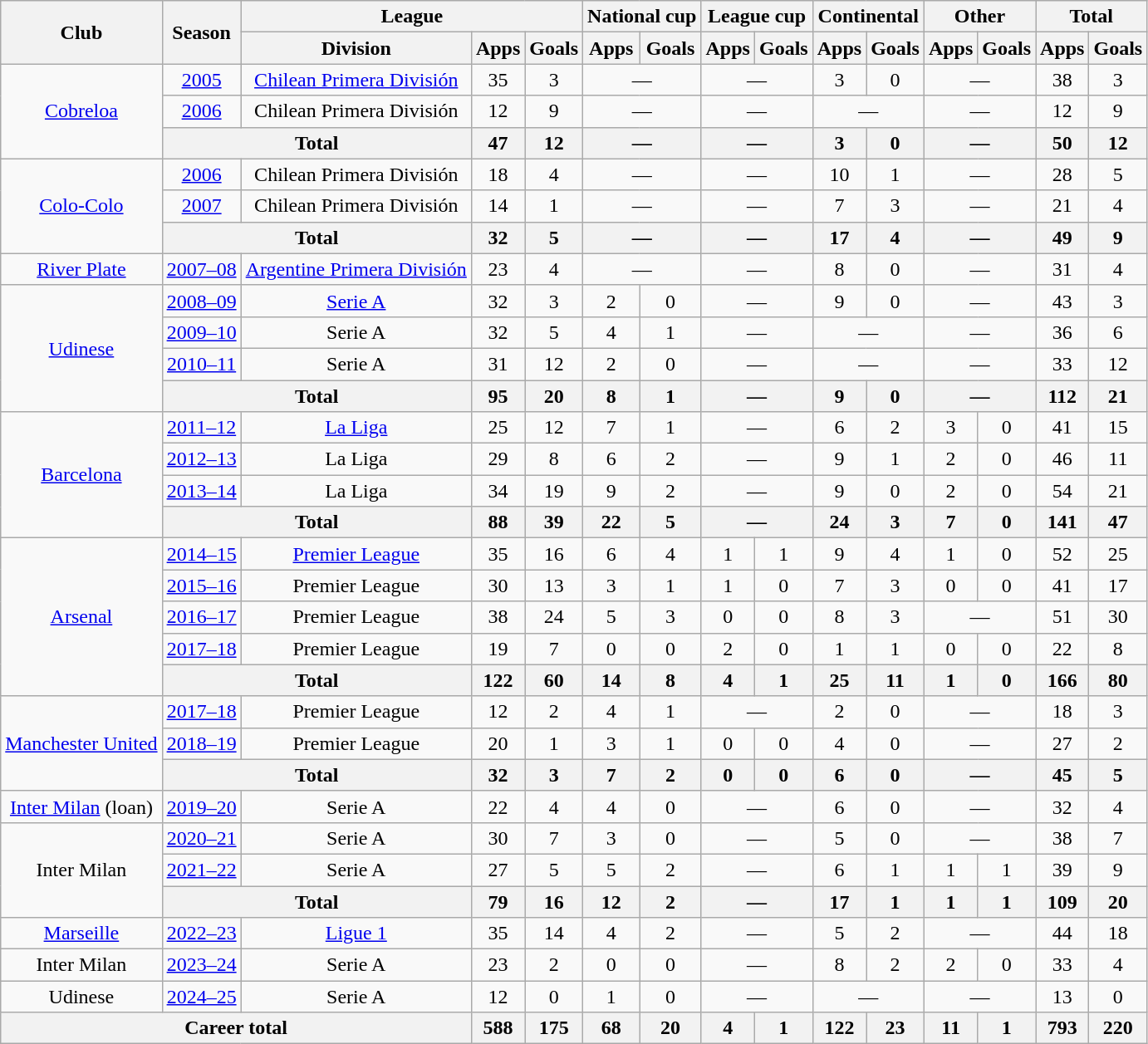<table class="wikitable" style="text-align:center">
<tr>
<th rowspan="2">Club</th>
<th rowspan="2">Season</th>
<th colspan="3">League</th>
<th colspan="2">National cup</th>
<th colspan="2">League cup</th>
<th colspan="2">Continental</th>
<th colspan="2">Other</th>
<th colspan="2">Total</th>
</tr>
<tr>
<th>Division</th>
<th>Apps</th>
<th>Goals</th>
<th>Apps</th>
<th>Goals</th>
<th>Apps</th>
<th>Goals</th>
<th>Apps</th>
<th>Goals</th>
<th>Apps</th>
<th>Goals</th>
<th>Apps</th>
<th>Goals</th>
</tr>
<tr>
<td rowspan="3"><a href='#'>Cobreloa</a></td>
<td><a href='#'>2005</a></td>
<td><a href='#'>Chilean Primera División</a></td>
<td>35</td>
<td>3</td>
<td colspan="2">—</td>
<td colspan="2">—</td>
<td>3</td>
<td>0</td>
<td colspan="2">—</td>
<td>38</td>
<td>3</td>
</tr>
<tr>
<td><a href='#'>2006</a></td>
<td>Chilean Primera División</td>
<td>12</td>
<td>9</td>
<td colspan="2">—</td>
<td colspan="2">—</td>
<td colspan="2">—</td>
<td colspan="2">—</td>
<td>12</td>
<td>9</td>
</tr>
<tr>
<th colspan="2">Total</th>
<th>47</th>
<th>12</th>
<th colspan="2">—</th>
<th colspan="2">—</th>
<th>3</th>
<th>0</th>
<th colspan="2">—</th>
<th>50</th>
<th>12</th>
</tr>
<tr>
<td rowspan=3><a href='#'>Colo-Colo</a></td>
<td><a href='#'>2006</a></td>
<td>Chilean Primera División</td>
<td>18</td>
<td>4</td>
<td colspan="2">—</td>
<td colspan="2">—</td>
<td>10</td>
<td>1</td>
<td colspan="2">—</td>
<td>28</td>
<td>5</td>
</tr>
<tr>
<td><a href='#'>2007</a></td>
<td>Chilean Primera División</td>
<td>14</td>
<td>1</td>
<td colspan="2">—</td>
<td colspan="2">—</td>
<td>7</td>
<td>3</td>
<td colspan="2">—</td>
<td>21</td>
<td>4</td>
</tr>
<tr>
<th colspan="2">Total</th>
<th>32</th>
<th>5</th>
<th colspan="2">—</th>
<th colspan="2">—</th>
<th>17</th>
<th>4</th>
<th colspan="2">—</th>
<th>49</th>
<th>9</th>
</tr>
<tr>
<td><a href='#'>River Plate</a></td>
<td><a href='#'>2007–08</a></td>
<td><a href='#'>Argentine Primera División</a></td>
<td>23</td>
<td>4</td>
<td colspan="2">—</td>
<td colspan="2">—</td>
<td>8</td>
<td>0</td>
<td colspan="2">—</td>
<td>31</td>
<td>4</td>
</tr>
<tr>
<td rowspan="4"><a href='#'>Udinese</a></td>
<td><a href='#'>2008–09</a></td>
<td><a href='#'>Serie A</a></td>
<td>32</td>
<td>3</td>
<td>2</td>
<td>0</td>
<td colspan="2">—</td>
<td>9</td>
<td>0</td>
<td colspan="2">—</td>
<td>43</td>
<td>3</td>
</tr>
<tr>
<td><a href='#'>2009–10</a></td>
<td>Serie A</td>
<td>32</td>
<td>5</td>
<td>4</td>
<td>1</td>
<td colspan="2">—</td>
<td colspan="2">—</td>
<td colspan="2">—</td>
<td>36</td>
<td>6</td>
</tr>
<tr>
<td><a href='#'>2010–11</a></td>
<td>Serie A</td>
<td>31</td>
<td>12</td>
<td>2</td>
<td>0</td>
<td colspan="2">—</td>
<td colspan="2">—</td>
<td colspan="2">—</td>
<td>33</td>
<td>12</td>
</tr>
<tr>
<th colspan="2">Total</th>
<th>95</th>
<th>20</th>
<th>8</th>
<th>1</th>
<th colspan="2">—</th>
<th>9</th>
<th>0</th>
<th colspan="2">—</th>
<th>112</th>
<th>21</th>
</tr>
<tr>
<td rowspan="4"><a href='#'>Barcelona</a></td>
<td><a href='#'>2011–12</a></td>
<td><a href='#'>La Liga</a></td>
<td>25</td>
<td>12</td>
<td>7</td>
<td>1</td>
<td colspan="2">—</td>
<td>6</td>
<td>2</td>
<td>3</td>
<td>0</td>
<td>41</td>
<td>15</td>
</tr>
<tr>
<td><a href='#'>2012–13</a></td>
<td>La Liga</td>
<td>29</td>
<td>8</td>
<td>6</td>
<td>2</td>
<td colspan="2">—</td>
<td>9</td>
<td>1</td>
<td>2</td>
<td>0</td>
<td>46</td>
<td>11</td>
</tr>
<tr>
<td><a href='#'>2013–14</a></td>
<td>La Liga</td>
<td>34</td>
<td>19</td>
<td>9</td>
<td>2</td>
<td colspan="2">—</td>
<td>9</td>
<td>0</td>
<td>2</td>
<td>0</td>
<td>54</td>
<td>21</td>
</tr>
<tr>
<th colspan="2">Total</th>
<th>88</th>
<th>39</th>
<th>22</th>
<th>5</th>
<th colspan="2">—</th>
<th>24</th>
<th>3</th>
<th>7</th>
<th>0</th>
<th>141</th>
<th>47</th>
</tr>
<tr>
<td rowspan="5"><a href='#'>Arsenal</a></td>
<td><a href='#'>2014–15</a></td>
<td><a href='#'>Premier League</a></td>
<td>35</td>
<td>16</td>
<td>6</td>
<td>4</td>
<td>1</td>
<td>1</td>
<td>9</td>
<td>4</td>
<td>1</td>
<td>0</td>
<td>52</td>
<td>25</td>
</tr>
<tr>
<td><a href='#'>2015–16</a></td>
<td>Premier League</td>
<td>30</td>
<td>13</td>
<td>3</td>
<td>1</td>
<td>1</td>
<td>0</td>
<td>7</td>
<td>3</td>
<td>0</td>
<td>0</td>
<td>41</td>
<td>17</td>
</tr>
<tr>
<td><a href='#'>2016–17</a></td>
<td>Premier League</td>
<td>38</td>
<td>24</td>
<td>5</td>
<td>3</td>
<td>0</td>
<td>0</td>
<td>8</td>
<td>3</td>
<td colspan="2">—</td>
<td>51</td>
<td>30</td>
</tr>
<tr>
<td><a href='#'>2017–18</a></td>
<td>Premier League</td>
<td>19</td>
<td>7</td>
<td>0</td>
<td>0</td>
<td>2</td>
<td>0</td>
<td>1</td>
<td>1</td>
<td>0</td>
<td>0</td>
<td>22</td>
<td>8</td>
</tr>
<tr>
<th colspan=2>Total</th>
<th>122</th>
<th>60</th>
<th>14</th>
<th>8</th>
<th>4</th>
<th>1</th>
<th>25</th>
<th>11</th>
<th>1</th>
<th>0</th>
<th>166</th>
<th>80</th>
</tr>
<tr>
<td rowspan=3><a href='#'>Manchester United</a></td>
<td><a href='#'>2017–18</a></td>
<td>Premier League</td>
<td>12</td>
<td>2</td>
<td>4</td>
<td>1</td>
<td colspan="2">—</td>
<td>2</td>
<td>0</td>
<td colspan="2">—</td>
<td>18</td>
<td>3</td>
</tr>
<tr>
<td><a href='#'>2018–19</a></td>
<td>Premier League</td>
<td>20</td>
<td>1</td>
<td>3</td>
<td>1</td>
<td>0</td>
<td>0</td>
<td>4</td>
<td>0</td>
<td colspan="2">—</td>
<td>27</td>
<td>2</td>
</tr>
<tr>
<th colspan=2>Total</th>
<th>32</th>
<th>3</th>
<th>7</th>
<th>2</th>
<th>0</th>
<th>0</th>
<th>6</th>
<th>0</th>
<th colspan="2">—</th>
<th>45</th>
<th>5</th>
</tr>
<tr>
<td><a href='#'>Inter Milan</a> (loan)</td>
<td><a href='#'>2019–20</a></td>
<td>Serie A</td>
<td>22</td>
<td>4</td>
<td>4</td>
<td>0</td>
<td colspan="2">—</td>
<td>6</td>
<td>0</td>
<td colspan="2">—</td>
<td>32</td>
<td>4</td>
</tr>
<tr>
<td rowspan="3">Inter Milan</td>
<td><a href='#'>2020–21</a></td>
<td>Serie A</td>
<td>30</td>
<td>7</td>
<td>3</td>
<td>0</td>
<td colspan="2">—</td>
<td>5</td>
<td>0</td>
<td colspan="2">—</td>
<td>38</td>
<td>7</td>
</tr>
<tr>
<td><a href='#'>2021–22</a></td>
<td>Serie A</td>
<td>27</td>
<td>5</td>
<td>5</td>
<td>2</td>
<td colspan="2">—</td>
<td>6</td>
<td>1</td>
<td>1</td>
<td>1</td>
<td>39</td>
<td>9</td>
</tr>
<tr>
<th colspan="2">Total</th>
<th>79</th>
<th>16</th>
<th>12</th>
<th>2</th>
<th colspan="2">—</th>
<th>17</th>
<th>1</th>
<th>1</th>
<th>1</th>
<th>109</th>
<th>20</th>
</tr>
<tr>
<td><a href='#'>Marseille</a></td>
<td><a href='#'>2022–23</a></td>
<td><a href='#'>Ligue 1</a></td>
<td>35</td>
<td>14</td>
<td>4</td>
<td>2</td>
<td colspan="2">—</td>
<td>5</td>
<td>2</td>
<td colspan="2">—</td>
<td>44</td>
<td>18</td>
</tr>
<tr>
<td>Inter Milan</td>
<td><a href='#'>2023–24</a></td>
<td>Serie A</td>
<td>23</td>
<td>2</td>
<td>0</td>
<td>0</td>
<td colspan="2">—</td>
<td>8</td>
<td>2</td>
<td>2</td>
<td>0</td>
<td>33</td>
<td>4</td>
</tr>
<tr>
<td>Udinese</td>
<td><a href='#'>2024–25</a></td>
<td>Serie A</td>
<td>12</td>
<td>0</td>
<td>1</td>
<td>0</td>
<td colspan="2">—</td>
<td colspan="2">—</td>
<td colspan="2">—</td>
<td>13</td>
<td>0</td>
</tr>
<tr>
<th colspan="3">Career total</th>
<th>588</th>
<th>175</th>
<th>68</th>
<th>20</th>
<th>4</th>
<th>1</th>
<th>122</th>
<th>23</th>
<th>11</th>
<th>1</th>
<th>793</th>
<th>220</th>
</tr>
</table>
